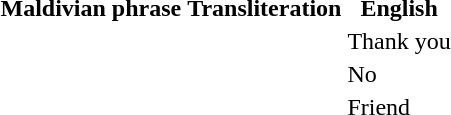<table>
<tr>
<th>Maldivian phrase</th>
<th>Transliteration</th>
<th>English</th>
</tr>
<tr>
<td></td>
<td><em></em></td>
<td>Thank you</td>
</tr>
<tr>
<td></td>
<td><em></em></td>
<td>No</td>
</tr>
<tr>
<td></td>
<td><em></em></td>
<td>Friend</td>
</tr>
</table>
